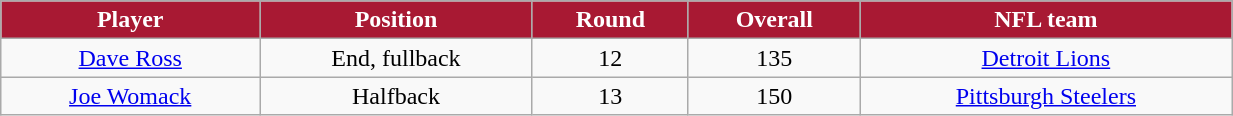<table class="wikitable" width="65%">
<tr align="center" style="background:#A81933;color:#FFFFFF;">
<td><strong>Player</strong></td>
<td><strong>Position</strong></td>
<td><strong>Round</strong></td>
<td><strong>Overall</strong></td>
<td><strong>NFL team</strong></td>
</tr>
<tr align="center" bgcolor="">
<td><a href='#'>Dave Ross</a></td>
<td>End, fullback</td>
<td>12</td>
<td>135</td>
<td><a href='#'>Detroit Lions</a></td>
</tr>
<tr align="center" bgcolor="">
<td><a href='#'>Joe Womack</a></td>
<td>Halfback</td>
<td>13</td>
<td>150</td>
<td><a href='#'>Pittsburgh Steelers</a></td>
</tr>
</table>
